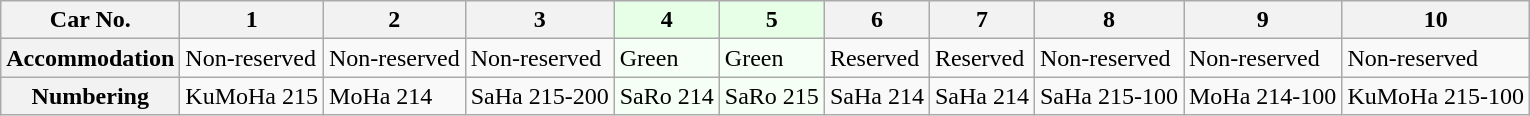<table class="wikitable">
<tr>
<th>Car No.</th>
<th>1</th>
<th>2</th>
<th>3</th>
<th style="background: #E6FFE6">4</th>
<th style="background: #E6FFE6">5</th>
<th>6</th>
<th>7</th>
<th>8</th>
<th>9</th>
<th>10</th>
</tr>
<tr>
<th>Accommodation</th>
<td>Non-reserved</td>
<td>Non-reserved</td>
<td>Non-reserved</td>
<td style="background: #F5FFF5">Green</td>
<td style="background: #F5FFF5">Green</td>
<td>Reserved</td>
<td>Reserved</td>
<td>Non-reserved</td>
<td>Non-reserved</td>
<td>Non-reserved</td>
</tr>
<tr>
<th>Numbering</th>
<td>KuMoHa 215</td>
<td>MoHa 214</td>
<td>SaHa 215-200</td>
<td style="background: #F5FFF5">SaRo 214</td>
<td style="background: #F5FFF5">SaRo 215</td>
<td>SaHa 214</td>
<td>SaHa 214</td>
<td>SaHa 215-100</td>
<td>MoHa 214-100</td>
<td>KuMoHa 215-100</td>
</tr>
</table>
